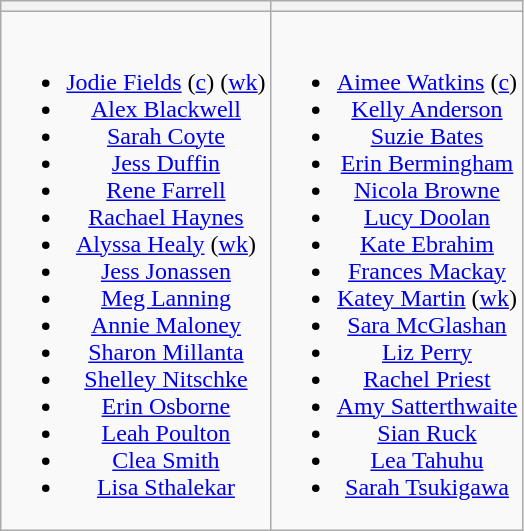<table class="wikitable" style="text-align:center">
<tr>
<th></th>
<th></th>
</tr>
<tr style="vertical-align:top">
<td><br><ul><li><a href='#'>Jodie Fields</a> (<a href='#'>c</a>) (<a href='#'>wk</a>)</li><li><a href='#'>Alex Blackwell</a></li><li><a href='#'>Sarah Coyte</a></li><li><a href='#'>Jess Duffin</a></li><li><a href='#'>Rene Farrell</a></li><li><a href='#'>Rachael Haynes</a></li><li><a href='#'>Alyssa Healy</a> (<a href='#'>wk</a>)</li><li><a href='#'>Jess Jonassen</a></li><li><a href='#'>Meg Lanning</a></li><li><a href='#'>Annie Maloney</a></li><li><a href='#'>Sharon Millanta</a></li><li><a href='#'>Shelley Nitschke</a></li><li><a href='#'>Erin Osborne</a></li><li><a href='#'>Leah Poulton</a></li><li><a href='#'>Clea Smith</a></li><li><a href='#'>Lisa Sthalekar</a></li></ul></td>
<td><br><ul><li><a href='#'>Aimee Watkins</a> (<a href='#'>c</a>)</li><li><a href='#'>Kelly Anderson</a></li><li><a href='#'>Suzie Bates</a></li><li><a href='#'>Erin Bermingham</a></li><li><a href='#'>Nicola Browne</a></li><li><a href='#'>Lucy Doolan</a></li><li><a href='#'>Kate Ebrahim</a></li><li><a href='#'>Frances Mackay</a></li><li><a href='#'>Katey Martin</a> (<a href='#'>wk</a>)</li><li><a href='#'>Sara McGlashan</a></li><li><a href='#'>Liz Perry</a></li><li><a href='#'>Rachel Priest</a></li><li><a href='#'>Amy Satterthwaite</a></li><li><a href='#'>Sian Ruck</a></li><li><a href='#'>Lea Tahuhu</a></li><li><a href='#'>Sarah Tsukigawa</a></li></ul></td>
</tr>
</table>
